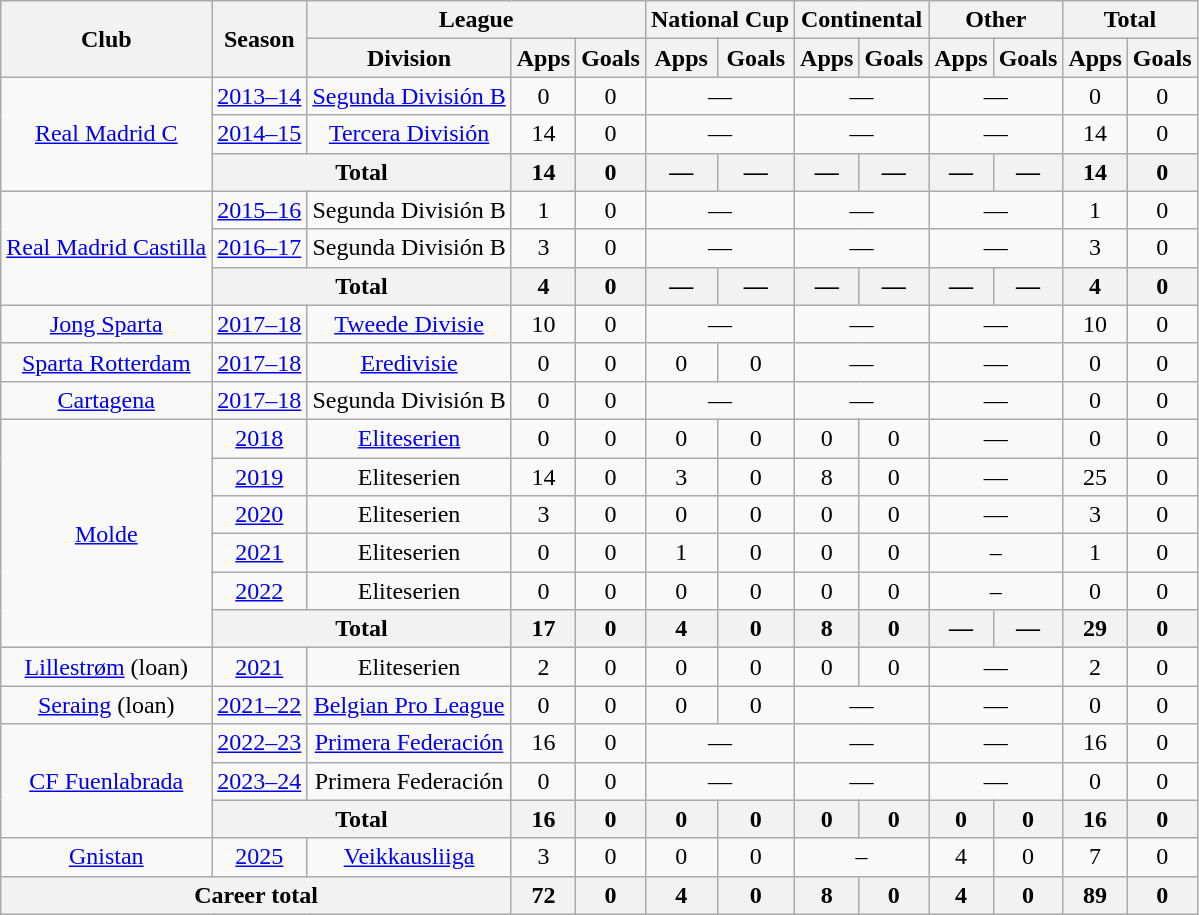<table class="wikitable" style="text-align: center;">
<tr>
<th rowspan="2">Club</th>
<th rowspan="2">Season</th>
<th colspan="3">League</th>
<th colspan="2">National Cup</th>
<th colspan="2">Continental</th>
<th colspan="2">Other</th>
<th colspan="2">Total</th>
</tr>
<tr>
<th>Division</th>
<th>Apps</th>
<th>Goals</th>
<th>Apps</th>
<th>Goals</th>
<th>Apps</th>
<th>Goals</th>
<th>Apps</th>
<th>Goals</th>
<th>Apps</th>
<th>Goals</th>
</tr>
<tr>
<td rowspan="3"><a href='#'>Real Madrid C</a></td>
<td><a href='#'>2013–14</a></td>
<td><a href='#'>Segunda División B</a></td>
<td>0</td>
<td>0</td>
<td colspan="2">—</td>
<td colspan="2">—</td>
<td colspan="2">—</td>
<td>0</td>
<td>0</td>
</tr>
<tr>
<td><a href='#'>2014–15</a></td>
<td><a href='#'>Tercera División</a></td>
<td>14</td>
<td>0</td>
<td colspan="2">—</td>
<td colspan="2">—</td>
<td colspan="2">—</td>
<td>14</td>
<td>0</td>
</tr>
<tr>
<th colspan="2">Total</th>
<th>14</th>
<th>0</th>
<th>—</th>
<th>—</th>
<th>—</th>
<th>—</th>
<th>—</th>
<th>—</th>
<th>14</th>
<th>0</th>
</tr>
<tr>
<td rowspan="3"><a href='#'>Real Madrid Castilla</a></td>
<td><a href='#'>2015–16</a></td>
<td>Segunda División B</td>
<td>1</td>
<td>0</td>
<td colspan="2">—</td>
<td colspan="2">—</td>
<td colspan="2">—</td>
<td>1</td>
<td>0</td>
</tr>
<tr>
<td><a href='#'>2016–17</a></td>
<td>Segunda División B</td>
<td>3</td>
<td>0</td>
<td colspan="2">—</td>
<td colspan="2">—</td>
<td colspan="2">—</td>
<td>3</td>
<td>0</td>
</tr>
<tr>
<th colspan="2">Total</th>
<th>4</th>
<th>0</th>
<th>—</th>
<th>—</th>
<th>—</th>
<th>—</th>
<th>—</th>
<th>—</th>
<th>4</th>
<th>0</th>
</tr>
<tr>
<td><a href='#'>Jong Sparta</a></td>
<td><a href='#'>2017–18</a></td>
<td><a href='#'>Tweede Divisie</a></td>
<td>10</td>
<td>0</td>
<td colspan="2">—</td>
<td colspan="2">—</td>
<td colspan="2">—</td>
<td>10</td>
<td>0</td>
</tr>
<tr>
<td><a href='#'>Sparta Rotterdam</a></td>
<td><a href='#'>2017–18</a></td>
<td><a href='#'>Eredivisie</a></td>
<td>0</td>
<td>0</td>
<td>0</td>
<td>0</td>
<td colspan="2">—</td>
<td colspan="2">—</td>
<td>0</td>
<td>0</td>
</tr>
<tr>
<td><a href='#'>Cartagena</a></td>
<td><a href='#'>2017–18</a></td>
<td>Segunda División B</td>
<td>0</td>
<td>0</td>
<td colspan="2">—</td>
<td colspan="2">—</td>
<td colspan="2">—</td>
<td>0</td>
<td>0</td>
</tr>
<tr>
<td rowspan="6" valign="center"><a href='#'>Molde</a></td>
<td><a href='#'>2018</a></td>
<td><a href='#'>Eliteserien</a></td>
<td>0</td>
<td>0</td>
<td>0</td>
<td>0</td>
<td>0</td>
<td>0</td>
<td colspan="2">—</td>
<td>0</td>
<td>0</td>
</tr>
<tr>
<td><a href='#'>2019</a></td>
<td>Eliteserien</td>
<td>14</td>
<td>0</td>
<td>3</td>
<td>0</td>
<td>8</td>
<td>0</td>
<td colspan="2">—</td>
<td>25</td>
<td>0</td>
</tr>
<tr>
<td><a href='#'>2020</a></td>
<td>Eliteserien</td>
<td>3</td>
<td>0</td>
<td>0</td>
<td>0</td>
<td>0</td>
<td>0</td>
<td colspan="2">—</td>
<td>3</td>
<td>0</td>
</tr>
<tr>
<td><a href='#'>2021</a></td>
<td>Eliteserien</td>
<td>0</td>
<td>0</td>
<td>1</td>
<td>0</td>
<td>0</td>
<td>0</td>
<td colspan=2>–</td>
<td>1</td>
<td>0</td>
</tr>
<tr>
<td><a href='#'>2022</a></td>
<td>Eliteserien</td>
<td>0</td>
<td>0</td>
<td>0</td>
<td>0</td>
<td>0</td>
<td>0</td>
<td colspan=2>–</td>
<td>0</td>
<td>0</td>
</tr>
<tr>
<th colspan="2">Total</th>
<th>17</th>
<th>0</th>
<th>4</th>
<th>0</th>
<th>8</th>
<th>0</th>
<th>—</th>
<th>—</th>
<th>29</th>
<th>0</th>
</tr>
<tr>
<td><a href='#'>Lillestrøm</a> (loan)</td>
<td><a href='#'>2021</a></td>
<td rowspan="1" valign="center">Eliteserien</td>
<td>2</td>
<td>0</td>
<td>0</td>
<td>0</td>
<td>0</td>
<td>0</td>
<td colspan="2">—</td>
<td>2</td>
<td>0</td>
</tr>
<tr>
<td><a href='#'>Seraing</a> (loan)</td>
<td><a href='#'>2021–22</a></td>
<td><a href='#'>Belgian Pro League</a></td>
<td>0</td>
<td>0</td>
<td>0</td>
<td>0</td>
<td colspan="2">—</td>
<td colspan="2">—</td>
<td>0</td>
<td>0</td>
</tr>
<tr>
<td rowspan=3><a href='#'>CF Fuenlabrada</a></td>
<td><a href='#'>2022–23</a></td>
<td><a href='#'>Primera Federación</a></td>
<td>16</td>
<td>0</td>
<td colspan="2">—</td>
<td colspan="2">—</td>
<td colspan="2">—</td>
<td>16</td>
<td>0</td>
</tr>
<tr>
<td><a href='#'>2023–24</a></td>
<td>Primera Federación</td>
<td>0</td>
<td>0</td>
<td colspan="2">—</td>
<td colspan="2">—</td>
<td colspan="2">—</td>
<td>0</td>
<td>0</td>
</tr>
<tr>
<th colspan=2>Total</th>
<th>16</th>
<th>0</th>
<th>0</th>
<th>0</th>
<th>0</th>
<th>0</th>
<th>0</th>
<th>0</th>
<th>16</th>
<th>0</th>
</tr>
<tr>
<td><a href='#'>Gnistan</a></td>
<td><a href='#'>2025</a></td>
<td><a href='#'>Veikkausliiga</a></td>
<td>3</td>
<td>0</td>
<td>0</td>
<td>0</td>
<td colspan=2>–</td>
<td>4</td>
<td>0</td>
<td>7</td>
<td>0</td>
</tr>
<tr>
<th colspan="3">Career total</th>
<th>72</th>
<th>0</th>
<th>4</th>
<th>0</th>
<th>8</th>
<th>0</th>
<th>4</th>
<th>0</th>
<th>89</th>
<th>0</th>
</tr>
</table>
